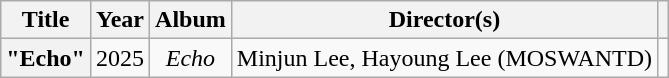<table class="wikitable plainrowheaders" style="text-align:center;">
<tr>
<th scope="col">Title</th>
<th scope="col">Year</th>
<th scope="col">Album</th>
<th scope="col">Director(s)</th>
<th></th>
</tr>
<tr>
<th scope="row">"Echo"</th>
<td>2025</td>
<td><em>Echo</em></td>
<td>Minjun Lee, Hayoung Lee (MOSWANTD)</td>
<td></td>
</tr>
</table>
